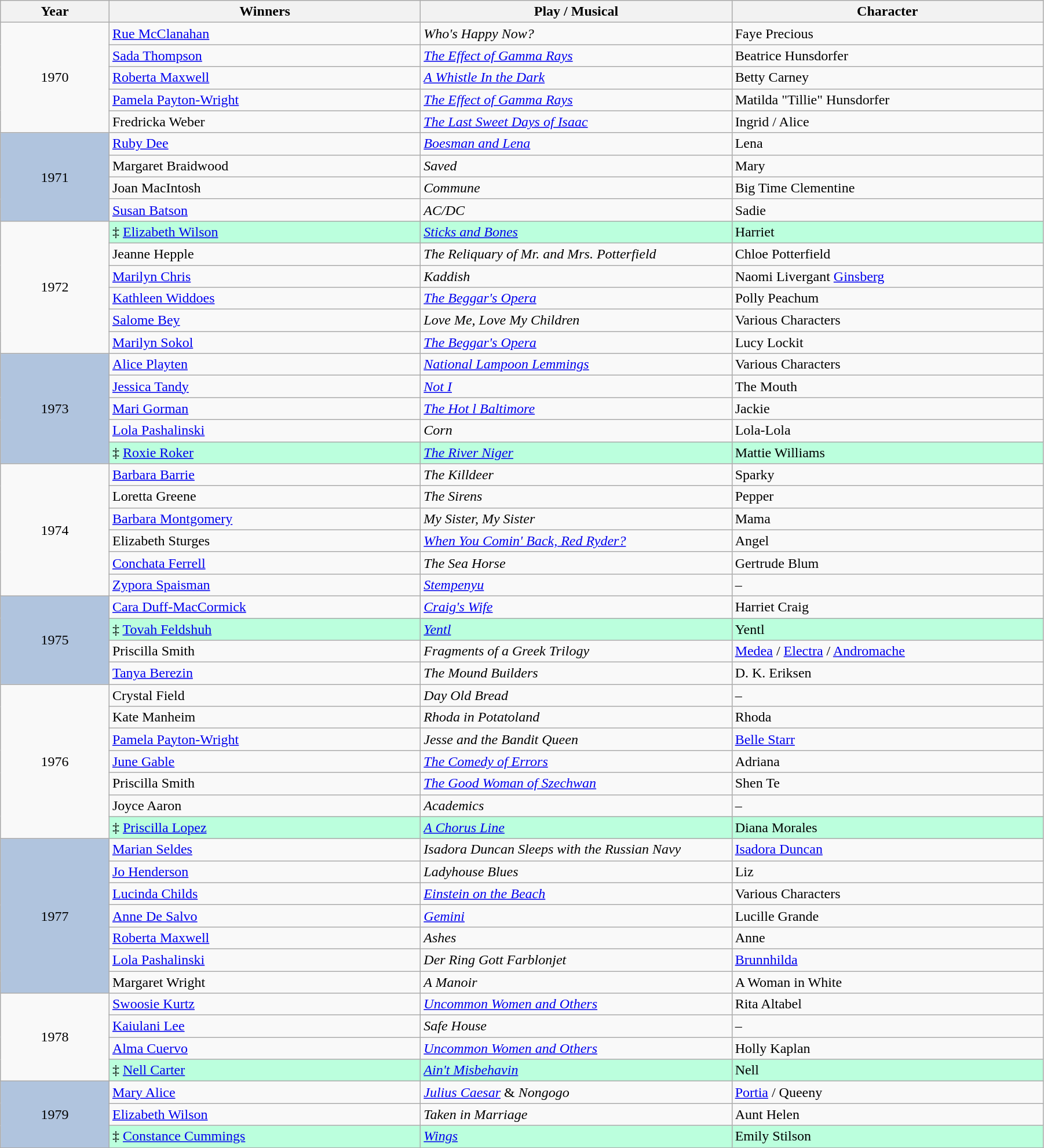<table class="wikitable" style="width:95%;" cellpadding="5">
<tr>
<th scope=col width="100">Year</th>
<th scope=col width="300">Winners</th>
<th scope=col width="300">Play / Musical</th>
<th scope=col width="300">Character</th>
</tr>
<tr>
<td rowspan="5" style="text-align:center;">1970</td>
<td><a href='#'>Rue McClanahan</a></td>
<td><em>Who's Happy Now?</em></td>
<td>Faye Precious</td>
</tr>
<tr>
<td><a href='#'>Sada Thompson</a></td>
<td><em><a href='#'>The Effect of Gamma Rays</a></em></td>
<td>Beatrice Hunsdorfer</td>
</tr>
<tr>
<td><a href='#'>Roberta Maxwell</a></td>
<td><em><a href='#'>A Whistle In the Dark</a></em></td>
<td>Betty Carney</td>
</tr>
<tr>
<td><a href='#'>Pamela Payton-Wright</a></td>
<td><em><a href='#'>The Effect of Gamma Rays</a></em></td>
<td>Matilda "Tillie" Hunsdorfer</td>
</tr>
<tr>
<td>Fredricka Weber</td>
<td><em><a href='#'>The Last Sweet Days of Isaac</a></em></td>
<td>Ingrid / Alice</td>
</tr>
<tr>
<td rowspan="4" style="text-align:center; background:#B0C4DE;">1971</td>
<td><a href='#'>Ruby Dee</a></td>
<td><em><a href='#'>Boesman and Lena</a></em></td>
<td>Lena</td>
</tr>
<tr>
<td>Margaret Braidwood</td>
<td><em>Saved</em></td>
<td>Mary</td>
</tr>
<tr>
<td>Joan MacIntosh</td>
<td><em>Commune</em></td>
<td>Big Time Clementine</td>
</tr>
<tr>
<td><a href='#'>Susan Batson</a></td>
<td><em>AC/DC</em></td>
<td>Sadie</td>
</tr>
<tr>
<td rowspan="6" style="text-align:center;">1972</td>
<td style="background: #bfd";">‡ <a href='#'>Elizabeth Wilson</a></td>
<td style="background: #bfd";"><em><a href='#'>Sticks and Bones</a></em></td>
<td style="background: #bfd";">Harriet</td>
</tr>
<tr>
<td>Jeanne Hepple</td>
<td><em>The Reliquary of Mr. and Mrs. Potterfield</em></td>
<td>Chloe Potterfield</td>
</tr>
<tr>
<td><a href='#'>Marilyn Chris</a></td>
<td><em>Kaddish</em></td>
<td>Naomi Livergant <a href='#'>Ginsberg</a></td>
</tr>
<tr>
<td><a href='#'>Kathleen Widdoes</a></td>
<td><em><a href='#'>The Beggar's Opera</a></em></td>
<td>Polly Peachum</td>
</tr>
<tr>
<td><a href='#'>Salome Bey</a></td>
<td><em>Love Me, Love My Children</em></td>
<td>Various Characters</td>
</tr>
<tr>
<td><a href='#'>Marilyn Sokol</a></td>
<td><em><a href='#'>The Beggar's Opera</a></em></td>
<td>Lucy Lockit</td>
</tr>
<tr>
<td rowspan="5" style="text-align:center; background:#B0C4DE;">1973</td>
<td><a href='#'>Alice Playten</a></td>
<td><em><a href='#'>National Lampoon Lemmings</a></em></td>
<td>Various Characters</td>
</tr>
<tr>
<td><a href='#'>Jessica Tandy</a></td>
<td><em><a href='#'>Not I</a></em></td>
<td>The Mouth</td>
</tr>
<tr>
<td><a href='#'>Mari Gorman</a></td>
<td><em><a href='#'>The Hot l Baltimore</a></em></td>
<td>Jackie</td>
</tr>
<tr>
<td><a href='#'>Lola Pashalinski</a></td>
<td><em>Corn</em></td>
<td>Lola-Lola</td>
</tr>
<tr>
<td style="background: #bfd";">‡ <a href='#'>Roxie Roker</a></td>
<td style="background: #bfd";"><em><a href='#'>The River Niger</a></em></td>
<td style="background: #bfd";">Mattie Williams</td>
</tr>
<tr>
<td rowspan="6" style="text-align:center;">1974</td>
<td><a href='#'>Barbara Barrie</a></td>
<td><em>The Killdeer</em></td>
<td>Sparky</td>
</tr>
<tr>
<td>Loretta Greene</td>
<td><em>The Sirens</em></td>
<td>Pepper</td>
</tr>
<tr>
<td><a href='#'>Barbara Montgomery</a></td>
<td><em>My Sister, My Sister</em></td>
<td>Mama</td>
</tr>
<tr>
<td>Elizabeth Sturges</td>
<td><em><a href='#'>When You Comin' Back, Red Ryder?</a></em></td>
<td>Angel</td>
</tr>
<tr>
<td><a href='#'>Conchata Ferrell</a></td>
<td><em>The Sea Horse</em></td>
<td>Gertrude Blum</td>
</tr>
<tr>
<td><a href='#'>Zypora Spaisman</a></td>
<td><em><a href='#'>Stempenyu</a></em></td>
<td>–</td>
</tr>
<tr>
<td rowspan="4" style="text-align:center; background:#B0C4DE;">1975</td>
<td><a href='#'>Cara Duff-MacCormick</a></td>
<td><em><a href='#'>Craig's Wife</a></em></td>
<td>Harriet Craig</td>
</tr>
<tr>
<td style="background: #bfd";">‡ <a href='#'>Tovah Feldshuh</a></td>
<td style="background: #bfd";"><em><a href='#'>Yentl</a></em></td>
<td style="background: #bfd";">Yentl</td>
</tr>
<tr>
<td>Priscilla Smith</td>
<td><em>Fragments of a Greek Trilogy</em></td>
<td><a href='#'>Medea</a> / <a href='#'>Electra</a> / <a href='#'>Andromache</a></td>
</tr>
<tr>
<td><a href='#'>Tanya Berezin</a></td>
<td><em>The Mound Builders</em></td>
<td>D. K. Eriksen</td>
</tr>
<tr>
<td rowspan="7" style="text-align:center;">1976</td>
<td>Crystal Field</td>
<td><em>Day Old Bread</em></td>
<td>–</td>
</tr>
<tr>
<td>Kate Manheim</td>
<td><em>Rhoda in Potatoland</em></td>
<td>Rhoda</td>
</tr>
<tr>
<td><a href='#'>Pamela Payton-Wright</a></td>
<td><em>Jesse and the Bandit Queen</em></td>
<td><a href='#'>Belle Starr</a></td>
</tr>
<tr>
<td><a href='#'>June Gable</a></td>
<td><em><a href='#'>The Comedy of Errors</a></em></td>
<td>Adriana</td>
</tr>
<tr>
<td>Priscilla Smith</td>
<td><em><a href='#'>The Good Woman of Szechwan</a></em></td>
<td>Shen Te</td>
</tr>
<tr>
<td>Joyce Aaron</td>
<td><em>Academics</em></td>
<td>–</td>
</tr>
<tr>
<td style="background: #bfd";">‡ <a href='#'>Priscilla Lopez</a></td>
<td style="background: #bfd";"><em><a href='#'>A Chorus Line</a></em></td>
<td style="background: #bfd";">Diana Morales</td>
</tr>
<tr>
<td rowspan="7" style="text-align:center; background:#B0C4DE;">1977</td>
<td><a href='#'>Marian Seldes</a></td>
<td><em>Isadora Duncan Sleeps with the Russian Navy</em></td>
<td><a href='#'>Isadora Duncan</a></td>
</tr>
<tr>
<td><a href='#'>Jo Henderson</a></td>
<td><em>Ladyhouse Blues</em></td>
<td>Liz</td>
</tr>
<tr>
<td><a href='#'>Lucinda Childs</a></td>
<td><em><a href='#'>Einstein on the Beach</a></em></td>
<td>Various Characters</td>
</tr>
<tr>
<td><a href='#'>Anne De Salvo</a></td>
<td><em><a href='#'>Gemini</a></em></td>
<td>Lucille Grande</td>
</tr>
<tr>
<td><a href='#'>Roberta Maxwell</a></td>
<td><em>Ashes</em></td>
<td>Anne</td>
</tr>
<tr>
<td><a href='#'>Lola Pashalinski</a></td>
<td><em>Der Ring Gott Farblonjet</em></td>
<td><a href='#'>Brunnhilda</a></td>
</tr>
<tr>
<td>Margaret Wright</td>
<td><em>A Manoir</em></td>
<td>A Woman in White</td>
</tr>
<tr>
<td rowspan="4" style="text-align:center;">1978</td>
<td><a href='#'>Swoosie Kurtz</a></td>
<td><em><a href='#'>Uncommon Women and Others</a></em></td>
<td>Rita Altabel</td>
</tr>
<tr>
<td><a href='#'>Kaiulani Lee</a></td>
<td><em>Safe House</em></td>
<td>–</td>
</tr>
<tr>
<td><a href='#'>Alma Cuervo</a></td>
<td><em><a href='#'>Uncommon Women and Others</a></em></td>
<td>Holly Kaplan</td>
</tr>
<tr>
<td style="background: #bfd";">‡ <a href='#'>Nell Carter</a></td>
<td style="background: #bfd";"><em><a href='#'>Ain't Misbehavin</a></em></td>
<td style="background: #bfd";">Nell</td>
</tr>
<tr>
<td rowspan="3" style="text-align:center; background:#B0C4DE;">1979</td>
<td><a href='#'>Mary Alice</a></td>
<td><em><a href='#'>Julius Caesar</a></em> & <em>Nongogo</em></td>
<td><a href='#'>Portia</a> / Queeny</td>
</tr>
<tr>
<td><a href='#'>Elizabeth Wilson</a></td>
<td><em>Taken in Marriage</em></td>
<td>Aunt Helen</td>
</tr>
<tr>
<td style="background: #bfd";">‡ <a href='#'>Constance Cummings</a></td>
<td style="background: #bfd";"><em><a href='#'>Wings</a></em></td>
<td style="background: #bfd";">Emily Stilson</td>
</tr>
</table>
